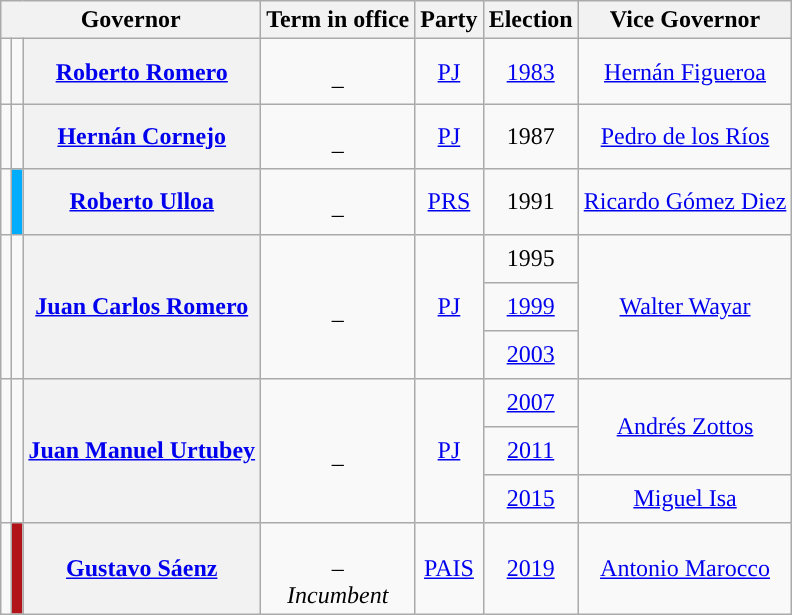<table class="wikitable sortable" style="text-align: center;">
<tr>
<th scope="col" colspan="3">Governor</th>
<th scope="col">Term in office</th>
<th scope="col">Party</th>
<th scope="col">Election</th>
<th scope="col">Vice Governor</th>
</tr>
<tr style="height:2em;">
<td data-sort-value="Romero, Roberto"></td>
<td style="background:"></td>
<th scope="row"><a href='#'>Roberto Romero</a></th>
<td><br>–<br></td>
<td><a href='#'>PJ</a></td>
<td><a href='#'>1983</a></td>
<td data-sort-value="Figueroa, Hernán"><a href='#'>Hernán Figueroa</a></td>
</tr>
<tr style="height:2em;">
<td data-sort-value="Cornejo, Hernán"></td>
<td style="background:"></td>
<th scope="row"><a href='#'>Hernán Cornejo</a></th>
<td><br>–<br></td>
<td><a href='#'>PJ</a></td>
<td>1987</td>
<td data-sort-value="De los Ríos, Pedro"><a href='#'>Pedro de los Ríos</a></td>
</tr>
<tr style="height:2em;">
<td data-sort-value="Ulloa, Roberto"></td>
<td style="background:#00acfc;"></td>
<th scope="row"><a href='#'>Roberto Ulloa</a></th>
<td><br>–<br></td>
<td><a href='#'>PRS</a></td>
<td>1991</td>
<td data-sort-value="Gómez Diez, Ricardo"><a href='#'>Ricardo Gómez Diez</a></td>
</tr>
<tr style="height:2em;">
<td rowspan="3" data-sort-value="Romero, Juan Carlos"></td>
<td rowspan="3" style="background:"></td>
<th rowspan="3" scope="row"><a href='#'>Juan Carlos Romero</a></th>
<td rowspan="3"><br>–<br></td>
<td rowspan="3"><a href='#'>PJ</a></td>
<td>1995</td>
<td rowspan="3" data-sort-value="Wayar, Walter"><a href='#'>Walter Wayar</a></td>
</tr>
<tr style="height:2em;">
<td><a href='#'>1999</a></td>
</tr>
<tr style="height:2em;">
<td><a href='#'>2003</a></td>
</tr>
<tr style="height:2em;">
<td rowspan="3" data-sort-value="Urtubey, Juan Manuel"></td>
<td rowspan="3" style="background:"></td>
<th rowspan="3" scope="row"><a href='#'>Juan Manuel Urtubey</a></th>
<td rowspan="3"><br>–<br></td>
<td rowspan="3"><a href='#'>PJ</a></td>
<td><a href='#'>2007</a></td>
<td rowspan="2" data-sort-value="Zottos, Andrés"><a href='#'>Andrés Zottos</a></td>
</tr>
<tr style="height:2em;">
<td><a href='#'>2011</a></td>
</tr>
<tr style="height:2em;">
<td><a href='#'>2015</a></td>
<td data-sort-value="Isa, Miguel"><a href='#'>Miguel Isa</a></td>
</tr>
<tr style="height:2em;">
<td data-sort-value="Sáenz, Gustavo"></td>
<td style="background:#B21519;"></td>
<th scope="row"><a href='#'>Gustavo Sáenz</a></th>
<td><br>–<br><em>Incumbent</em></td>
<td><a href='#'>PAIS</a></td>
<td><a href='#'>2019</a></td>
<td data-sort-value="Marocco, Antonio"><a href='#'>Antonio Marocco</a></td>
</tr>
</table>
